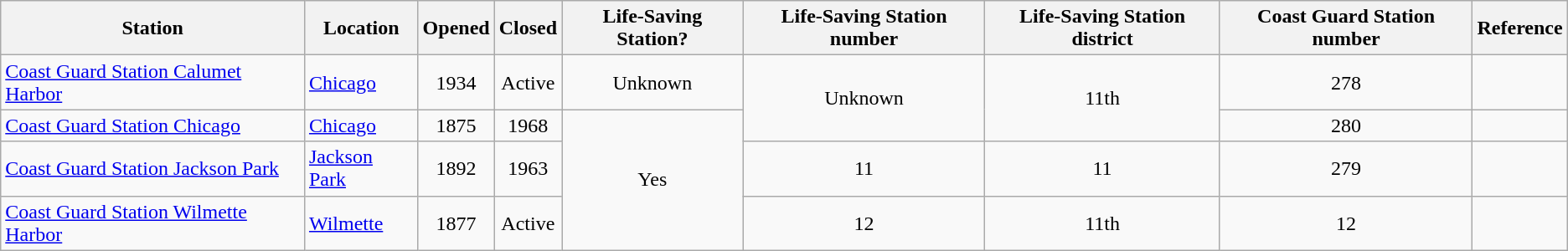<table class="wikitable sortable" style="text-align:left;">
<tr>
<th>Station</th>
<th>Location</th>
<th>Opened</th>
<th>Closed</th>
<th>Life-Saving Station?</th>
<th>Life-Saving Station number</th>
<th>Life-Saving Station district</th>
<th>Coast Guard Station number</th>
<th>Reference</th>
</tr>
<tr>
<td><a href='#'>Coast Guard Station Calumet Harbor</a></td>
<td><a href='#'>Chicago</a></td>
<td align="center">1934</td>
<td align="center">Active</td>
<td align="center">Unknown</td>
<td rowspan="2" align="center">Unknown</td>
<td rowspan="2" align="center">11th</td>
<td align="center">278</td>
<td align="center"></td>
</tr>
<tr>
<td><a href='#'>Coast Guard Station Chicago</a></td>
<td><a href='#'>Chicago</a></td>
<td align="center">1875</td>
<td align="center">1968</td>
<td rowspan="3" align="center">Yes</td>
<td align="center">280</td>
<td align="center"></td>
</tr>
<tr>
<td><a href='#'>Coast Guard Station Jackson Park</a></td>
<td><a href='#'>Jackson Park</a></td>
<td align="center">1892</td>
<td align="center">1963</td>
<td align="center">11</td>
<td align="center">11</td>
<td align="center">279</td>
<td align="center"></td>
</tr>
<tr>
<td><a href='#'>Coast Guard Station Wilmette Harbor</a></td>
<td><a href='#'>Wilmette</a></td>
<td align="center">1877</td>
<td align="center">Active</td>
<td align="center">12</td>
<td align="center">11th</td>
<td align="center">12</td>
<td align="center"></td>
</tr>
</table>
